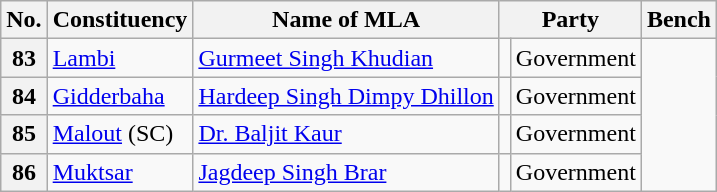<table class="wikitable sortable">
<tr>
<th>No.</th>
<th>Constituency</th>
<th>Name of MLA</th>
<th colspan="2">Party</th>
<th>Bench</th>
</tr>
<tr>
<th>83</th>
<td><a href='#'>Lambi</a></td>
<td><a href='#'>Gurmeet Singh Khudian</a></td>
<td></td>
<td>Government</td>
</tr>
<tr>
<th>84</th>
<td><a href='#'>Gidderbaha</a></td>
<td><a href='#'>Hardeep Singh Dimpy Dhillon</a></td>
<td></td>
<td>Government</td>
</tr>
<tr>
<th>85</th>
<td><a href='#'>Malout</a> (SC)</td>
<td><a href='#'>Dr. Baljit Kaur</a></td>
<td></td>
<td>Government</td>
</tr>
<tr>
<th>86</th>
<td><a href='#'>Muktsar</a></td>
<td><a href='#'>Jagdeep Singh Brar</a></td>
<td></td>
<td>Government</td>
</tr>
</table>
